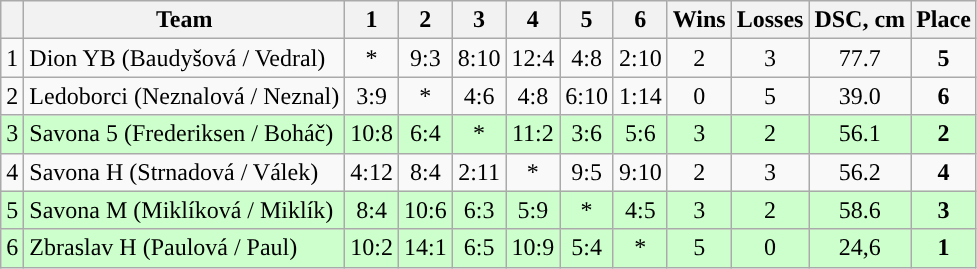<table class="wikitable" style="text-align:center;">
<tr>
<th></th>
<th>Team</th>
<th width="25">1</th>
<th width="25">2</th>
<th width="25">3</th>
<th width="25">4</th>
<th width="25">5</th>
<th width="25">6</th>
<th width="20">Wins</th>
<th width="20">Losses</th>
<th>DSC, cm</th>
<th>Place</th>
</tr>
<tr>
<td>1</td>
<td align=left>Dion YB (Baudyšová / Vedral)</td>
<td>*</td>
<td>9:3</td>
<td>8:10</td>
<td>12:4</td>
<td>4:8</td>
<td>2:10</td>
<td>2</td>
<td>3</td>
<td>77.7</td>
<td><strong>5</strong></td>
</tr>
<tr>
<td>2</td>
<td align=left>Ledoborci (Neznalová / Neznal)</td>
<td>3:9</td>
<td>*</td>
<td>4:6</td>
<td>4:8</td>
<td>6:10</td>
<td>1:14</td>
<td>0</td>
<td>5</td>
<td>39.0</td>
<td><strong>6</strong></td>
</tr>
<tr bgcolor=#cfc>
<td>3</td>
<td align=left>Savona 5 (Frederiksen / Boháč)</td>
<td>10:8</td>
<td>6:4</td>
<td>*</td>
<td>11:2</td>
<td>3:6</td>
<td>5:6</td>
<td>3</td>
<td>2</td>
<td>56.1</td>
<td><strong>2</strong></td>
</tr>
<tr>
<td>4</td>
<td align=left>Savona H (Strnadová / Válek)</td>
<td>4:12</td>
<td>8:4</td>
<td>2:11</td>
<td>*</td>
<td>9:5</td>
<td>9:10</td>
<td>2</td>
<td>3</td>
<td>56.2</td>
<td><strong>4</strong></td>
</tr>
<tr bgcolor=#cfc>
<td>5</td>
<td align=left>Savona M (Miklíková / Miklík)</td>
<td>8:4</td>
<td>10:6</td>
<td>6:3</td>
<td>5:9</td>
<td>*</td>
<td>4:5</td>
<td>3</td>
<td>2</td>
<td>58.6</td>
<td><strong>3</strong></td>
</tr>
<tr bgcolor=#cfc>
<td>6</td>
<td align=left>Zbraslav H (Paulová / Paul)</td>
<td>10:2</td>
<td>14:1</td>
<td>6:5</td>
<td>10:9</td>
<td>5:4</td>
<td>*</td>
<td>5</td>
<td>0</td>
<td>24,6</td>
<td><strong>1</strong></td>
</tr>
</table>
